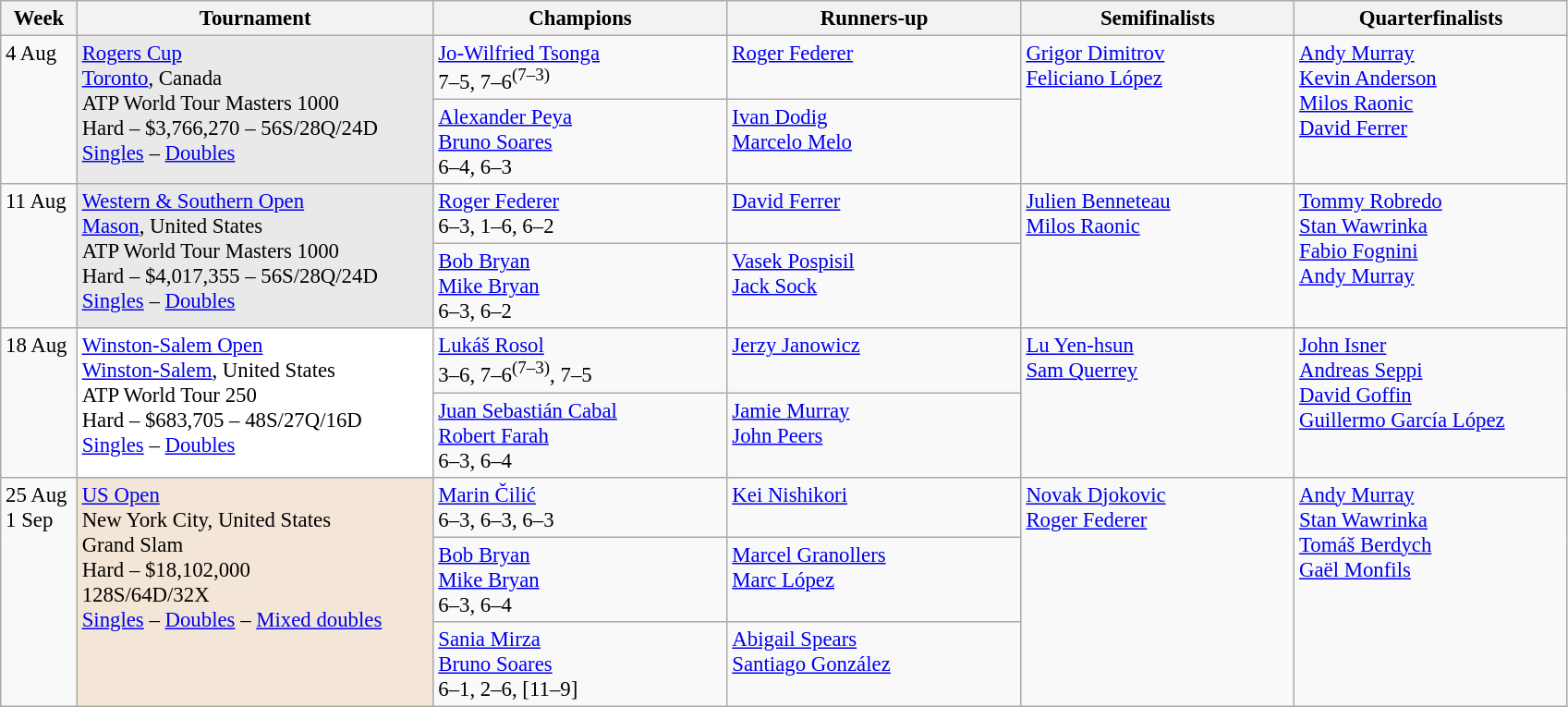<table class=wikitable style=font-size:95%>
<tr>
<th style="width:48px;">Week</th>
<th style="width:250px;">Tournament</th>
<th style="width:205px;">Champions</th>
<th style="width:205px;">Runners-up</th>
<th style="width:190px;">Semifinalists</th>
<th style="width:190px;">Quarterfinalists</th>
</tr>
<tr valign=top>
<td rowspan=2>4 Aug</td>
<td bgcolor=#E9E9E9 rowspan=2><a href='#'>Rogers Cup</a><br> <a href='#'>Toronto</a>, Canada<br>ATP World Tour Masters 1000<br>Hard – $3,766,270 – 56S/28Q/24D<br><a href='#'>Singles</a> – <a href='#'>Doubles</a></td>
<td> <a href='#'>Jo-Wilfried Tsonga</a> <br>7–5, 7–6<sup>(7–3)</sup></td>
<td> <a href='#'>Roger Federer</a></td>
<td rowspan=2> <a href='#'>Grigor Dimitrov</a><br> <a href='#'>Feliciano López</a></td>
<td rowspan=2> <a href='#'>Andy Murray</a><br> <a href='#'>Kevin Anderson</a><br>  <a href='#'>Milos Raonic</a> <br> <a href='#'>David Ferrer</a></td>
</tr>
<tr valign=top>
<td> <a href='#'>Alexander Peya</a> <br>  <a href='#'>Bruno Soares</a> <br> 6–4, 6–3</td>
<td> <a href='#'>Ivan Dodig</a> <br>  <a href='#'>Marcelo Melo</a></td>
</tr>
<tr valign=top>
<td rowspan=2>11 Aug</td>
<td bgcolor=#E9E9E9 rowspan=2><a href='#'>Western & Southern Open</a><br> <a href='#'>Mason</a>, United States<br>ATP World Tour Masters 1000<br>Hard – $4,017,355 – 56S/28Q/24D<br><a href='#'>Singles</a> – <a href='#'>Doubles</a></td>
<td> <a href='#'>Roger Federer</a> <br>6–3, 1–6, 6–2</td>
<td> <a href='#'>David Ferrer</a></td>
<td rowspan=2> <a href='#'>Julien Benneteau</a><br>  <a href='#'>Milos Raonic</a></td>
<td rowspan=2> <a href='#'>Tommy Robredo</a> <br>  <a href='#'>Stan Wawrinka</a> <br> <a href='#'>Fabio Fognini</a> <br> <a href='#'>Andy Murray</a></td>
</tr>
<tr valign=top>
<td> <a href='#'>Bob Bryan</a> <br>  <a href='#'>Mike Bryan</a> <br> 6–3, 6–2</td>
<td> <a href='#'>Vasek Pospisil</a> <br>  <a href='#'>Jack Sock</a></td>
</tr>
<tr valign=top>
<td rowspan=2>18 Aug</td>
<td bgcolor=#ffffff rowspan=2><a href='#'>Winston-Salem Open</a> <br> <a href='#'>Winston-Salem</a>, United States <br>ATP World Tour 250<br>Hard – $683,705 – 48S/27Q/16D<br><a href='#'>Singles</a> – <a href='#'>Doubles</a></td>
<td> <a href='#'>Lukáš Rosol</a> <br>3–6, 7–6<sup>(7–3)</sup>, 7–5</td>
<td> <a href='#'>Jerzy Janowicz</a></td>
<td rowspan=2> <a href='#'>Lu Yen-hsun</a><br>  <a href='#'>Sam Querrey</a></td>
<td rowspan=2> <a href='#'>John Isner</a><br> <a href='#'>Andreas Seppi</a> <br>  <a href='#'>David Goffin</a> <br> <a href='#'>Guillermo García López</a></td>
</tr>
<tr valign=top>
<td> <a href='#'>Juan Sebastián Cabal</a><br> <a href='#'>Robert Farah</a><br>6–3, 6–4</td>
<td> <a href='#'>Jamie Murray</a><br> <a href='#'>John Peers</a></td>
</tr>
<tr valign=top>
<td rowspan=3>25 Aug<br>1 Sep</td>
<td bgcolor=#F3E6D7 rowspan=3><a href='#'>US Open</a><br> New York City, United States<br>Grand Slam<br>Hard – $18,102,000<br>128S/64D/32X<br><a href='#'>Singles</a> – <a href='#'>Doubles</a> – <a href='#'>Mixed doubles</a></td>
<td> <a href='#'>Marin Čilić</a><br>6–3, 6–3, 6–3</td>
<td> <a href='#'>Kei Nishikori</a></td>
<td rowspan=3> <a href='#'>Novak Djokovic</a> <br>  <a href='#'>Roger Federer</a></td>
<td rowspan=3> <a href='#'>Andy Murray</a><br> <a href='#'>Stan Wawrinka</a><br>  <a href='#'>Tomáš Berdych</a><br>  <a href='#'>Gaël Monfils</a></td>
</tr>
<tr valign=top>
<td> <a href='#'>Bob Bryan</a> <br>  <a href='#'>Mike Bryan</a> <br> 6–3, 6–4</td>
<td> <a href='#'>Marcel Granollers</a> <br>  <a href='#'>Marc López</a></td>
</tr>
<tr valign=top>
<td> <a href='#'>Sania Mirza</a> <br> <a href='#'>Bruno Soares</a><br>6–1, 2–6, [11–9]</td>
<td> <a href='#'>Abigail Spears</a> <br>  <a href='#'>Santiago González</a></td>
</tr>
</table>
